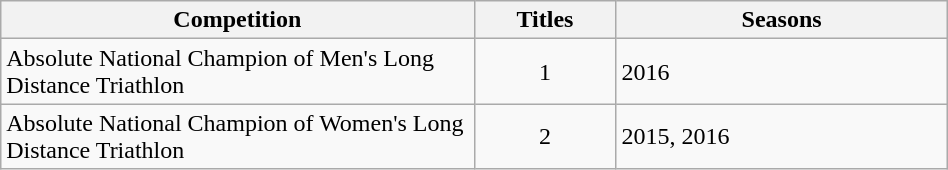<table class="wikitable" style="width: 50%;">
<tr>
<th style="width: 50%;">Competition</th>
<th style="width: 15%; text-align: center;">Titles</th>
<th style="width: 35%;">Seasons</th>
</tr>
<tr>
<td>Absolute National Champion of Men's Long Distance Triathlon</td>
<td style="text-align: center;">1</td>
<td>2016</td>
</tr>
<tr>
<td>Absolute National Champion of Women's Long Distance Triathlon</td>
<td style="text-align: center;">2</td>
<td>2015, 2016</td>
</tr>
</table>
